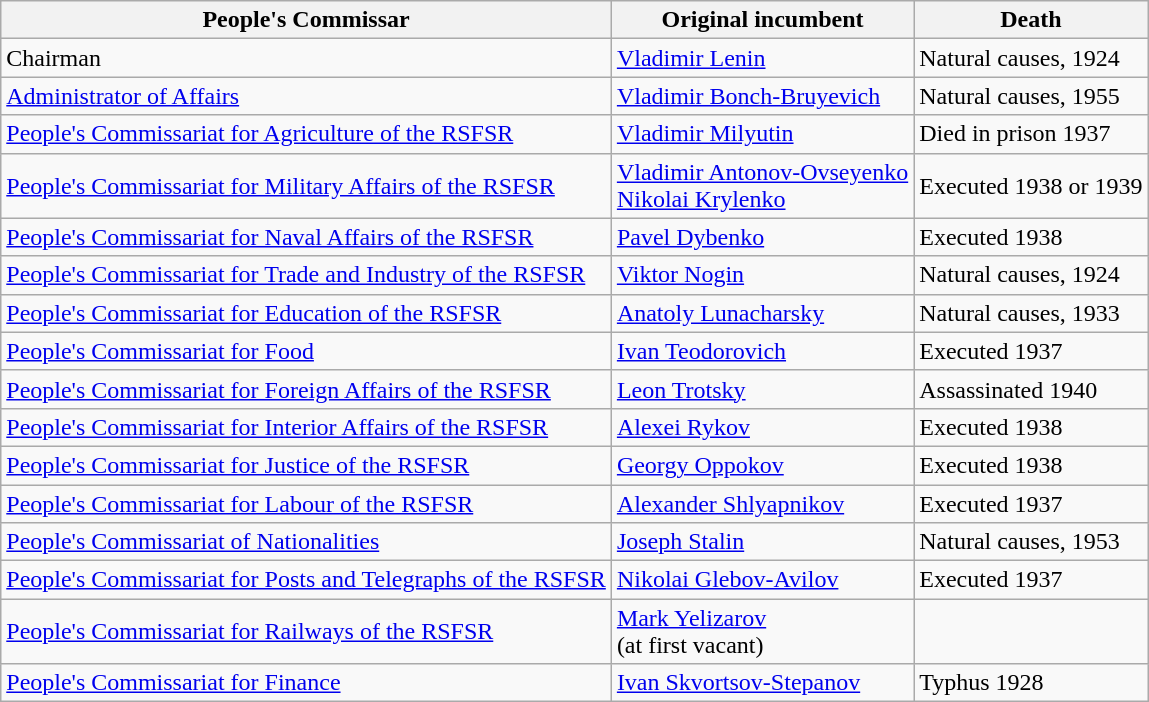<table class="wikitable">
<tr>
<th>People's Commissar</th>
<th>Original incumbent</th>
<th>Death</th>
</tr>
<tr>
<td>Chairman</td>
<td><a href='#'>Vladimir Lenin</a></td>
<td>Natural causes, 1924</td>
</tr>
<tr>
<td><a href='#'>Administrator of Affairs</a></td>
<td><a href='#'>Vladimir Bonch-Bruyevich</a></td>
<td>Natural causes, 1955</td>
</tr>
<tr>
<td><a href='#'>People's Commissariat for Agriculture of the RSFSR</a></td>
<td><a href='#'>Vladimir Milyutin</a></td>
<td>Died in prison 1937</td>
</tr>
<tr>
<td><a href='#'>People's Commissariat for Military Affairs of the RSFSR</a></td>
<td><a href='#'>Vladimir Antonov-Ovseyenko</a><br><a href='#'>Nikolai Krylenko</a></td>
<td>Executed 1938 or 1939</td>
</tr>
<tr>
<td><a href='#'>People's Commissariat for Naval Affairs of the RSFSR</a></td>
<td><a href='#'>Pavel Dybenko</a></td>
<td>Executed 1938</td>
</tr>
<tr>
<td><a href='#'>People's Commissariat for Trade and Industry of the RSFSR</a></td>
<td><a href='#'>Viktor Nogin</a></td>
<td>Natural causes, 1924</td>
</tr>
<tr>
<td><a href='#'>People's Commissariat for Education of the RSFSR</a></td>
<td><a href='#'>Anatoly Lunacharsky</a></td>
<td>Natural causes, 1933</td>
</tr>
<tr>
<td><a href='#'>People's Commissariat for Food</a></td>
<td><a href='#'>Ivan Teodorovich</a></td>
<td>Executed 1937</td>
</tr>
<tr>
<td><a href='#'>People's Commissariat for Foreign Affairs of the RSFSR</a></td>
<td><a href='#'>Leon Trotsky</a></td>
<td>Assassinated 1940</td>
</tr>
<tr>
<td><a href='#'>People's Commissariat for Interior Affairs of the RSFSR</a></td>
<td><a href='#'>Alexei Rykov</a></td>
<td>Executed 1938</td>
</tr>
<tr>
<td><a href='#'>People's Commissariat for Justice of the RSFSR</a></td>
<td><a href='#'>Georgy Oppokov</a></td>
<td>Executed 1938</td>
</tr>
<tr>
<td><a href='#'>People's Commissariat for Labour of the RSFSR</a></td>
<td><a href='#'>Alexander Shlyapnikov</a></td>
<td>Executed 1937</td>
</tr>
<tr>
<td><a href='#'>People's Commissariat of Nationalities</a></td>
<td><a href='#'>Joseph Stalin</a></td>
<td>Natural causes, 1953</td>
</tr>
<tr>
<td><a href='#'>People's Commissariat for Posts and Telegraphs of the RSFSR</a></td>
<td><a href='#'>Nikolai Glebov-Avilov</a></td>
<td>Executed 1937</td>
</tr>
<tr>
<td><a href='#'>People's Commissariat for Railways of the RSFSR</a></td>
<td><a href='#'>Mark Yelizarov</a><br>(at first vacant)</td>
<td></td>
</tr>
<tr>
<td><a href='#'>People's Commissariat for Finance</a></td>
<td><a href='#'>Ivan Skvortsov-Stepanov</a></td>
<td>Typhus 1928</td>
</tr>
</table>
